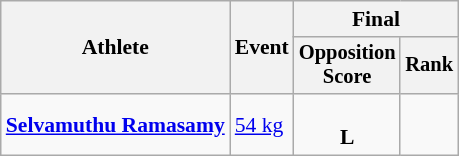<table class=wikitable style="font-size:90%">
<tr>
<th rowspan=2>Athlete</th>
<th rowspan=2>Event</th>
<th colspan=2>Final</th>
</tr>
<tr style="font-size:95%">
<th>Opposition<br>Score</th>
<th>Rank</th>
</tr>
<tr align=center>
<td align=left><strong><a href='#'>Selvamuthu Ramasamy</a></strong></td>
<td align=left><a href='#'>54 kg</a></td>
<td><br><strong>L</strong></td>
<td></td>
</tr>
</table>
